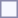<table style="border:1px solid #8888aa; background-color:#f7f8ff; padding:5px; font-size:95%; margin: 0px 12px 12px 0px;">
</table>
